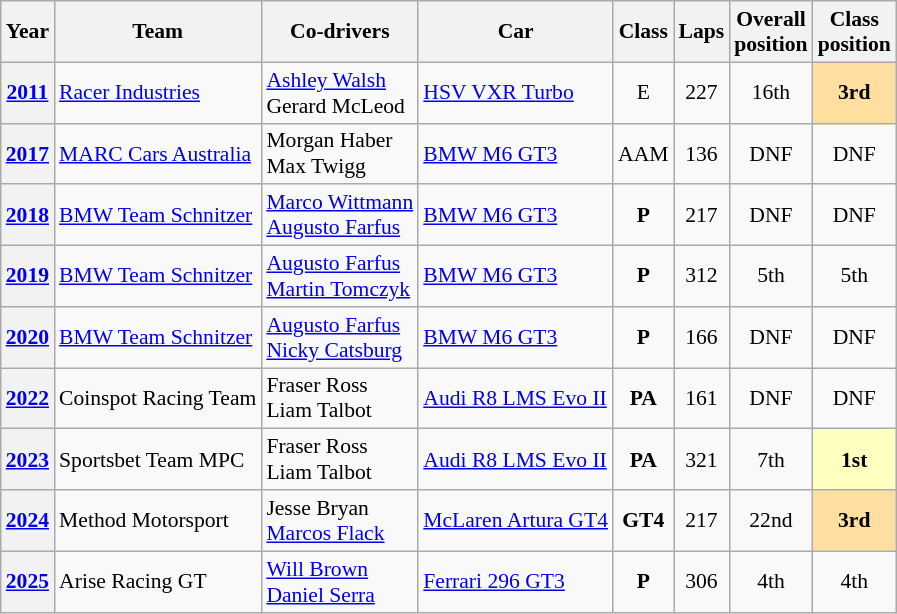<table class="wikitable" style="font-size:90%">
<tr>
<th>Year</th>
<th>Team</th>
<th>Co-drivers</th>
<th>Car</th>
<th>Class</th>
<th>Laps</th>
<th>Overall<br>position</th>
<th>Class<br>position</th>
</tr>
<tr align="center">
<th><a href='#'>2011</a></th>
<td align="left"> <a href='#'>Racer Industries</a></td>
<td align="left"> <a href='#'>Ashley Walsh</a><br> Gerard McLeod</td>
<td align="left"><a href='#'>HSV VXR Turbo</a></td>
<td>E</td>
<td>227</td>
<td>16th</td>
<td style="background:#ffdf9f;"><strong>3rd</strong></td>
</tr>
<tr align="center">
<th><a href='#'>2017</a></th>
<td align="left"> <a href='#'>MARC Cars Australia</a></td>
<td align="left"> Morgan Haber<br> Max Twigg</td>
<td align="left"><a href='#'>BMW M6 GT3</a></td>
<td>AAM</td>
<td>136</td>
<td>DNF</td>
<td>DNF</td>
</tr>
<tr align="center">
<th><a href='#'>2018</a></th>
<td align="left"> <a href='#'>BMW Team Schnitzer</a></td>
<td align="left"> <a href='#'>Marco Wittmann</a><br> <a href='#'>Augusto Farfus</a></td>
<td align="left"><a href='#'>BMW M6 GT3</a></td>
<td align=center><strong><span>P</span></strong></td>
<td>217</td>
<td>DNF</td>
<td>DNF</td>
</tr>
<tr align="center">
<th><a href='#'>2019</a></th>
<td align="left"> <a href='#'>BMW Team Schnitzer</a></td>
<td align="left"> <a href='#'>Augusto Farfus</a><br> <a href='#'>Martin Tomczyk</a></td>
<td align="left"><a href='#'>BMW M6 GT3</a></td>
<td align=center><strong><span>P</span></strong></td>
<td>312</td>
<td>5th</td>
<td>5th</td>
</tr>
<tr align="center">
<th><a href='#'>2020</a></th>
<td align="left"> <a href='#'>BMW Team Schnitzer</a></td>
<td align="left"> <a href='#'>Augusto Farfus</a><br> <a href='#'>Nicky Catsburg</a></td>
<td align="left"><a href='#'>BMW M6 GT3</a></td>
<td align=center><strong><span>P</span></strong></td>
<td>166</td>
<td>DNF</td>
<td>DNF</td>
</tr>
<tr align="center">
<th><a href='#'>2022</a></th>
<td align="left"> Coinspot Racing Team</td>
<td align="left"> Fraser Ross<br> Liam Talbot</td>
<td align="left"><a href='#'>Audi R8 LMS Evo II</a></td>
<td><strong><span>PA</span></strong></td>
<td>161</td>
<td>DNF</td>
<td>DNF</td>
</tr>
<tr align="center">
<th><a href='#'>2023</a></th>
<td align="left"> Sportsbet Team MPC</td>
<td align="left"> Fraser Ross<br> Liam Talbot</td>
<td align="left"><a href='#'>Audi R8 LMS Evo II</a></td>
<td><strong><span>PA</span></strong></td>
<td>321</td>
<td>7th</td>
<td align="center" style="background: #ffffbf"><strong>1st</strong></td>
</tr>
<tr align="center">
<th><a href='#'>2024</a></th>
<td align="left"> Method Motorsport</td>
<td align="left"> Jesse Bryan<br> <a href='#'>Marcos Flack</a></td>
<td align="left"><a href='#'>McLaren Artura GT4</a></td>
<td><strong><span>GT4</span></strong></td>
<td>217</td>
<td>22nd</td>
<td align="center" style="background:#ffdf9f;"><strong>3rd</strong></td>
</tr>
<tr align="center">
<th><a href='#'>2025</a></th>
<td align="left" nowrap> Arise Racing GT</td>
<td align="left" nowrap> <a href='#'>Will Brown</a><br> <a href='#'>Daniel Serra</a></td>
<td align="left" nowrap><a href='#'>Ferrari 296 GT3</a></td>
<td align=center><strong><span>P</span></strong></td>
<td>306</td>
<td>4th</td>
<td>4th</td>
</tr>
</table>
